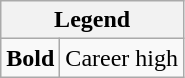<table class="wikitable mw-collapsible mw-collapsed">
<tr>
<th colspan="2">Legend</th>
</tr>
<tr>
<td><strong>Bold</strong></td>
<td>Career high</td>
</tr>
</table>
